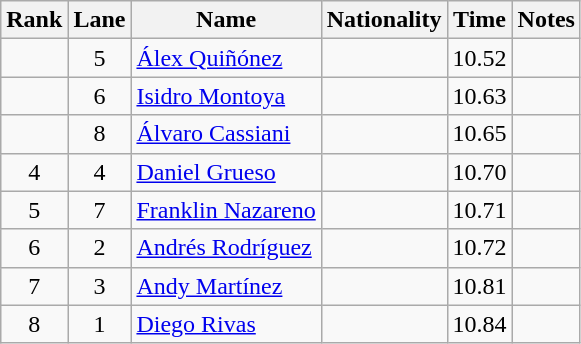<table class="wikitable sortable" style="text-align:center">
<tr>
<th>Rank</th>
<th>Lane</th>
<th>Name</th>
<th>Nationality</th>
<th>Time</th>
<th>Notes</th>
</tr>
<tr>
<td></td>
<td>5</td>
<td align=left><a href='#'>Álex Quiñónez</a></td>
<td align=left></td>
<td>10.52</td>
<td></td>
</tr>
<tr>
<td></td>
<td>6</td>
<td align=left><a href='#'>Isidro Montoya</a></td>
<td align=left></td>
<td>10.63</td>
<td></td>
</tr>
<tr>
<td></td>
<td>8</td>
<td align=left><a href='#'>Álvaro Cassiani</a></td>
<td align=left></td>
<td>10.65</td>
<td></td>
</tr>
<tr>
<td>4</td>
<td>4</td>
<td align=left><a href='#'>Daniel Grueso</a></td>
<td align=left></td>
<td>10.70</td>
<td></td>
</tr>
<tr>
<td>5</td>
<td>7</td>
<td align=left><a href='#'>Franklin Nazareno</a></td>
<td align=left></td>
<td>10.71</td>
<td></td>
</tr>
<tr>
<td>6</td>
<td>2</td>
<td align=left><a href='#'>Andrés Rodríguez</a></td>
<td align=left></td>
<td>10.72</td>
<td></td>
</tr>
<tr>
<td>7</td>
<td>3</td>
<td align=left><a href='#'>Andy Martínez</a></td>
<td align=left></td>
<td>10.81</td>
<td></td>
</tr>
<tr>
<td>8</td>
<td>1</td>
<td align=left><a href='#'>Diego Rivas</a></td>
<td align=left></td>
<td>10.84</td>
<td></td>
</tr>
</table>
